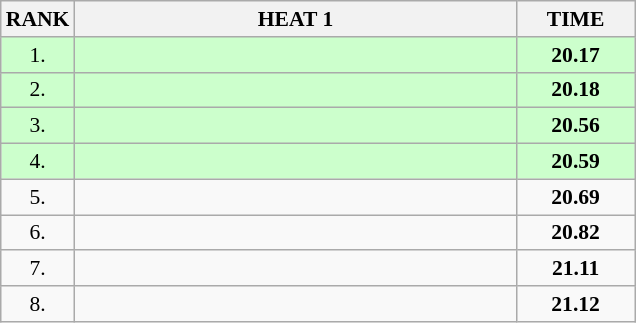<table class="wikitable" style="border-collapse: collapse; font-size: 90%;">
<tr>
<th>RANK</th>
<th style="width: 20em">HEAT 1</th>
<th style="width: 5em">TIME</th>
</tr>
<tr style="background:#ccffcc;">
<td align="center">1.</td>
<td></td>
<td align="center"><strong>20.17</strong></td>
</tr>
<tr style="background:#ccffcc;">
<td align="center">2.</td>
<td></td>
<td align="center"><strong>20.18</strong></td>
</tr>
<tr style="background:#ccffcc;">
<td align="center">3.</td>
<td></td>
<td align="center"><strong>20.56</strong></td>
</tr>
<tr style="background:#ccffcc;">
<td align="center">4.</td>
<td></td>
<td align="center"><strong>20.59</strong></td>
</tr>
<tr>
<td align="center">5.</td>
<td></td>
<td align="center"><strong>20.69</strong></td>
</tr>
<tr>
<td align="center">6.</td>
<td></td>
<td align="center"><strong>20.82</strong></td>
</tr>
<tr>
<td align="center">7.</td>
<td></td>
<td align="center"><strong>21.11</strong></td>
</tr>
<tr>
<td align="center">8.</td>
<td></td>
<td align="center"><strong>21.12</strong></td>
</tr>
</table>
